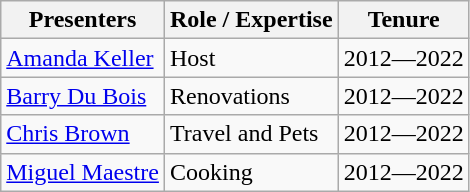<table class="wikitable sortable">
<tr>
<th>Presenters</th>
<th>Role / Expertise</th>
<th>Tenure</th>
</tr>
<tr>
<td><a href='#'>Amanda Keller</a></td>
<td>Host</td>
<td>2012—2022</td>
</tr>
<tr>
<td><a href='#'>Barry Du Bois</a></td>
<td>Renovations</td>
<td>2012—2022</td>
</tr>
<tr>
<td><a href='#'>Chris Brown</a></td>
<td>Travel and Pets</td>
<td>2012—2022</td>
</tr>
<tr>
<td><a href='#'>Miguel Maestre</a></td>
<td>Cooking</td>
<td>2012—2022</td>
</tr>
</table>
